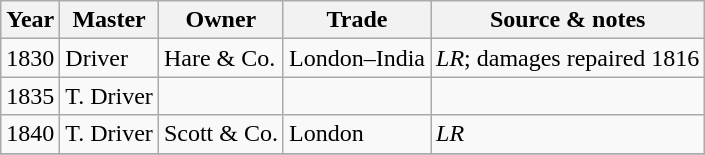<table class="sortable wikitable">
<tr>
<th>Year</th>
<th>Master</th>
<th>Owner</th>
<th>Trade</th>
<th>Source & notes</th>
</tr>
<tr>
<td>1830</td>
<td>Driver</td>
<td>Hare & Co.</td>
<td>London–India</td>
<td><em>LR</em>; damages repaired 1816</td>
</tr>
<tr>
<td>1835</td>
<td>T. Driver</td>
<td></td>
<td></td>
<td></td>
</tr>
<tr>
<td>1840</td>
<td>T. Driver</td>
<td>Scott & Co.</td>
<td>London</td>
<td><em>LR</em></td>
</tr>
<tr>
</tr>
</table>
